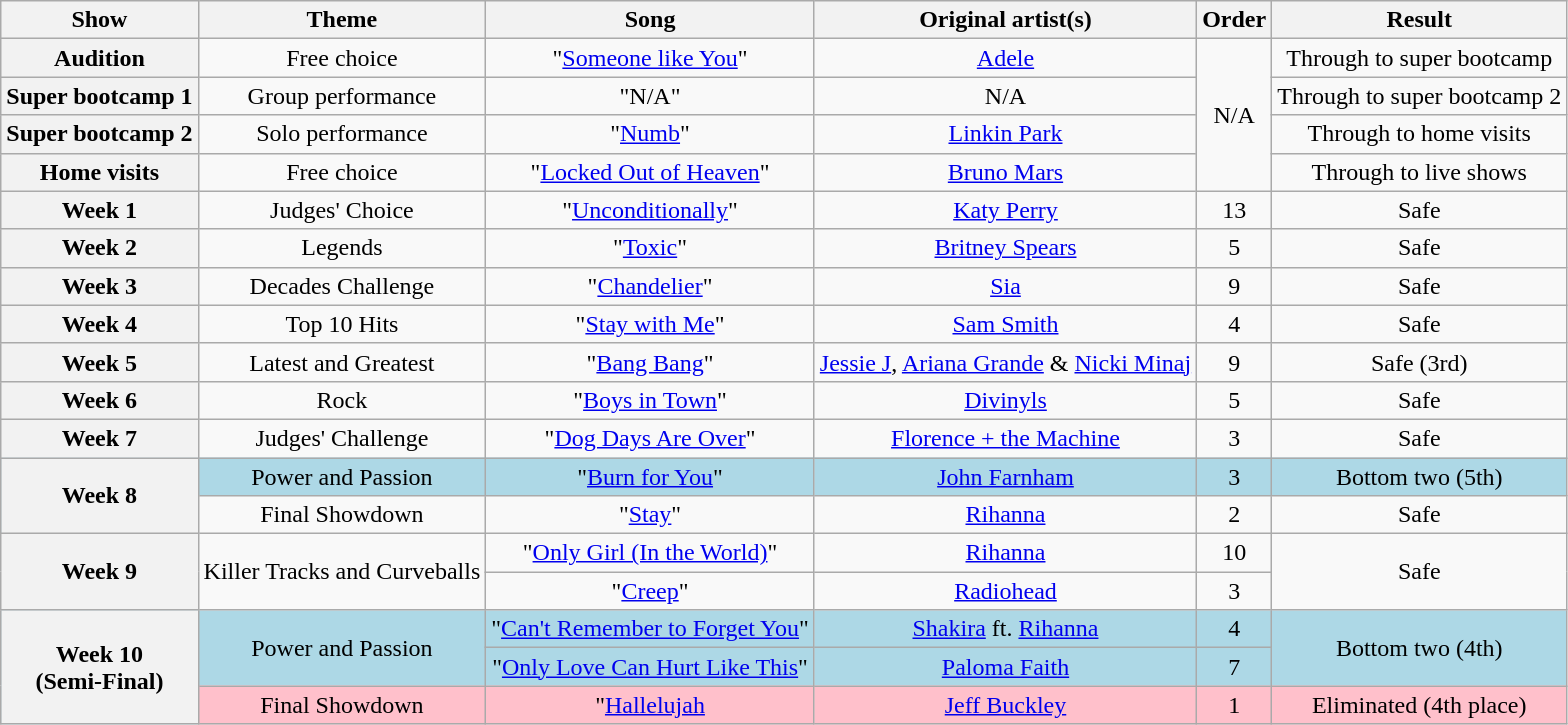<table class="wikitable collapsible collapsed" style="text-align:center;">
<tr>
<th scope="col">Show</th>
<th scope="col">Theme</th>
<th scope="col">Song</th>
<th scope="col">Original artist(s)</th>
<th scope="col">Order</th>
<th scope="col">Result</th>
</tr>
<tr>
<th scope="row">Audition</th>
<td>Free choice</td>
<td>"<a href='#'>Someone like You</a>"</td>
<td><a href='#'>Adele</a></td>
<td rowspan="4">N/A</td>
<td>Through to super bootcamp</td>
</tr>
<tr>
<th scope="row">Super bootcamp 1</th>
<td>Group performance</td>
<td>"N/A"</td>
<td>N/A</td>
<td>Through to super bootcamp 2</td>
</tr>
<tr>
<th scope="row">Super bootcamp 2</th>
<td>Solo performance</td>
<td>"<a href='#'>Numb</a>"</td>
<td><a href='#'>Linkin Park</a></td>
<td>Through to home visits</td>
</tr>
<tr>
<th scope="row">Home visits</th>
<td>Free choice</td>
<td>"<a href='#'>Locked Out of Heaven</a>"</td>
<td><a href='#'>Bruno Mars</a></td>
<td>Through to live shows</td>
</tr>
<tr>
<th scope="row">Week 1</th>
<td>Judges' Choice</td>
<td>"<a href='#'>Unconditionally</a>"</td>
<td><a href='#'>Katy Perry</a></td>
<td>13</td>
<td>Safe</td>
</tr>
<tr>
<th scope="row">Week 2</th>
<td>Legends</td>
<td>"<a href='#'>Toxic</a>"</td>
<td><a href='#'>Britney Spears</a></td>
<td>5</td>
<td>Safe</td>
</tr>
<tr>
<th scope="row">Week 3</th>
<td>Decades Challenge</td>
<td>"<a href='#'>Chandelier</a>"</td>
<td><a href='#'>Sia</a></td>
<td>9</td>
<td>Safe</td>
</tr>
<tr>
<th scope="row">Week 4</th>
<td>Top 10 Hits</td>
<td>"<a href='#'>Stay with Me</a>"</td>
<td><a href='#'>Sam Smith</a></td>
<td>4</td>
<td>Safe</td>
</tr>
<tr>
<th scope="row">Week 5</th>
<td>Latest and Greatest</td>
<td>"<a href='#'>Bang Bang</a>"</td>
<td><a href='#'>Jessie J</a>, <a href='#'>Ariana Grande</a> & <a href='#'>Nicki Minaj</a></td>
<td>9</td>
<td>Safe (3rd)</td>
</tr>
<tr>
<th scope="row">Week 6</th>
<td>Rock</td>
<td>"<a href='#'>Boys in Town</a>"</td>
<td><a href='#'>Divinyls</a></td>
<td>5</td>
<td>Safe</td>
</tr>
<tr>
<th scope="row">Week 7</th>
<td>Judges' Challenge</td>
<td>"<a href='#'>Dog Days Are Over</a>"</td>
<td><a href='#'>Florence + the Machine</a></td>
<td>3</td>
<td>Safe</td>
</tr>
<tr style="background:lightblue;">
<th scope="row" rowspan="2">Week 8</th>
<td>Power and Passion</td>
<td>"<a href='#'>Burn for You</a>"</td>
<td><a href='#'>John Farnham</a></td>
<td>3</td>
<td>Bottom two (5th)</td>
</tr>
<tr>
<td>Final Showdown</td>
<td>"<a href='#'>Stay</a>"</td>
<td><a href='#'>Rihanna</a></td>
<td>2</td>
<td>Safe</td>
</tr>
<tr>
<th scope="row" rowspan="2">Week 9</th>
<td rowspan="2">Killer Tracks and Curveballs</td>
<td>"<a href='#'>Only Girl (In the World)</a>"</td>
<td><a href='#'>Rihanna</a></td>
<td>10</td>
<td rowspan="2">Safe</td>
</tr>
<tr>
<td>"<a href='#'>Creep</a>"</td>
<td><a href='#'>Radiohead</a></td>
<td>3</td>
</tr>
<tr style="background:lightblue;">
<th scope="row" rowspan="3">Week 10<br>(Semi-Final)</th>
<td rowspan="2">Power and Passion</td>
<td>"<a href='#'>Can't Remember to Forget You</a>"</td>
<td><a href='#'>Shakira</a> ft. <a href='#'>Rihanna</a></td>
<td>4</td>
<td rowspan="2">Bottom two (4th)</td>
</tr>
<tr style="background:lightblue;">
<td>"<a href='#'>Only Love Can Hurt Like This</a>"</td>
<td><a href='#'>Paloma Faith</a></td>
<td>7</td>
</tr>
<tr style="background:pink;">
<td>Final Showdown</td>
<td>"<a href='#'>Hallelujah</a></td>
<td><a href='#'>Jeff Buckley</a></td>
<td>1</td>
<td>Eliminated (4th place)</td>
</tr>
</table>
